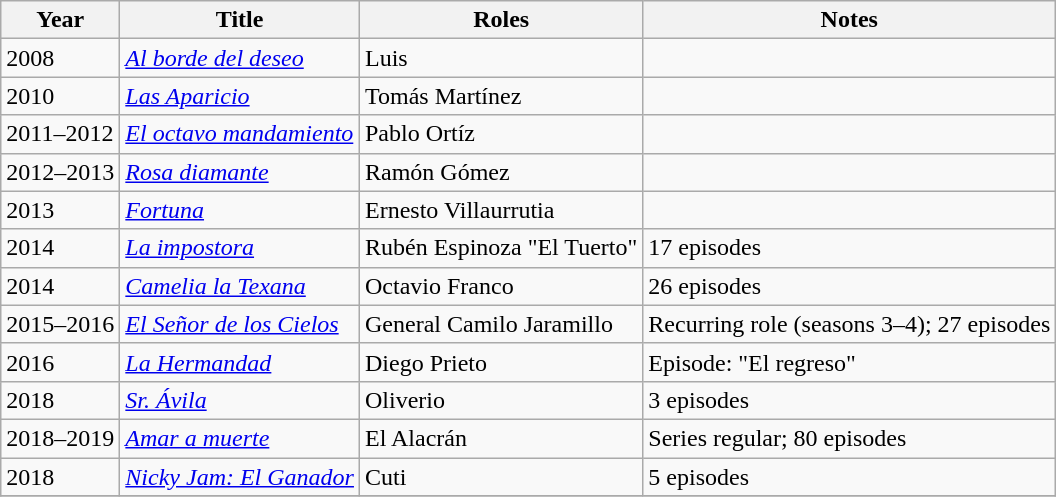<table class="wikitable sortable">
<tr>
<th>Year</th>
<th>Title</th>
<th>Roles</th>
<th>Notes</th>
</tr>
<tr>
<td>2008</td>
<td><em><a href='#'>Al borde del deseo</a></em></td>
<td>Luis</td>
<td></td>
</tr>
<tr>
<td>2010</td>
<td><em><a href='#'>Las Aparicio</a></em></td>
<td>Tomás Martínez</td>
<td></td>
</tr>
<tr>
<td>2011–2012</td>
<td><em><a href='#'>El octavo mandamiento</a></em></td>
<td>Pablo Ortíz</td>
<td></td>
</tr>
<tr>
<td>2012–2013</td>
<td><em><a href='#'>Rosa diamante</a></em></td>
<td>Ramón Gómez</td>
<td></td>
</tr>
<tr>
<td>2013</td>
<td><em><a href='#'>Fortuna</a></em></td>
<td>Ernesto Villaurrutia</td>
<td></td>
</tr>
<tr>
<td>2014</td>
<td><em><a href='#'>La impostora</a></em></td>
<td>Rubén Espinoza "El Tuerto"</td>
<td>17 episodes</td>
</tr>
<tr>
<td>2014</td>
<td><em><a href='#'>Camelia la Texana</a></em></td>
<td>Octavio Franco</td>
<td>26 episodes</td>
</tr>
<tr>
<td>2015–2016</td>
<td><em><a href='#'>El Señor de los Cielos</a></em></td>
<td>General Camilo Jaramillo</td>
<td>Recurring role (seasons 3–4); 27 episodes</td>
</tr>
<tr>
<td>2016</td>
<td><em><a href='#'>La Hermandad</a></em></td>
<td>Diego Prieto</td>
<td>Episode: "El regreso"</td>
</tr>
<tr>
<td>2018</td>
<td><em><a href='#'>Sr. Ávila</a></em></td>
<td>Oliverio</td>
<td>3 episodes</td>
</tr>
<tr>
<td>2018–2019</td>
<td><em><a href='#'>Amar a muerte</a></em></td>
<td>El Alacrán</td>
<td>Series regular; 80 episodes</td>
</tr>
<tr>
<td>2018</td>
<td><em><a href='#'>Nicky Jam: El Ganador</a></em></td>
<td>Cuti</td>
<td>5 episodes</td>
</tr>
<tr>
</tr>
</table>
